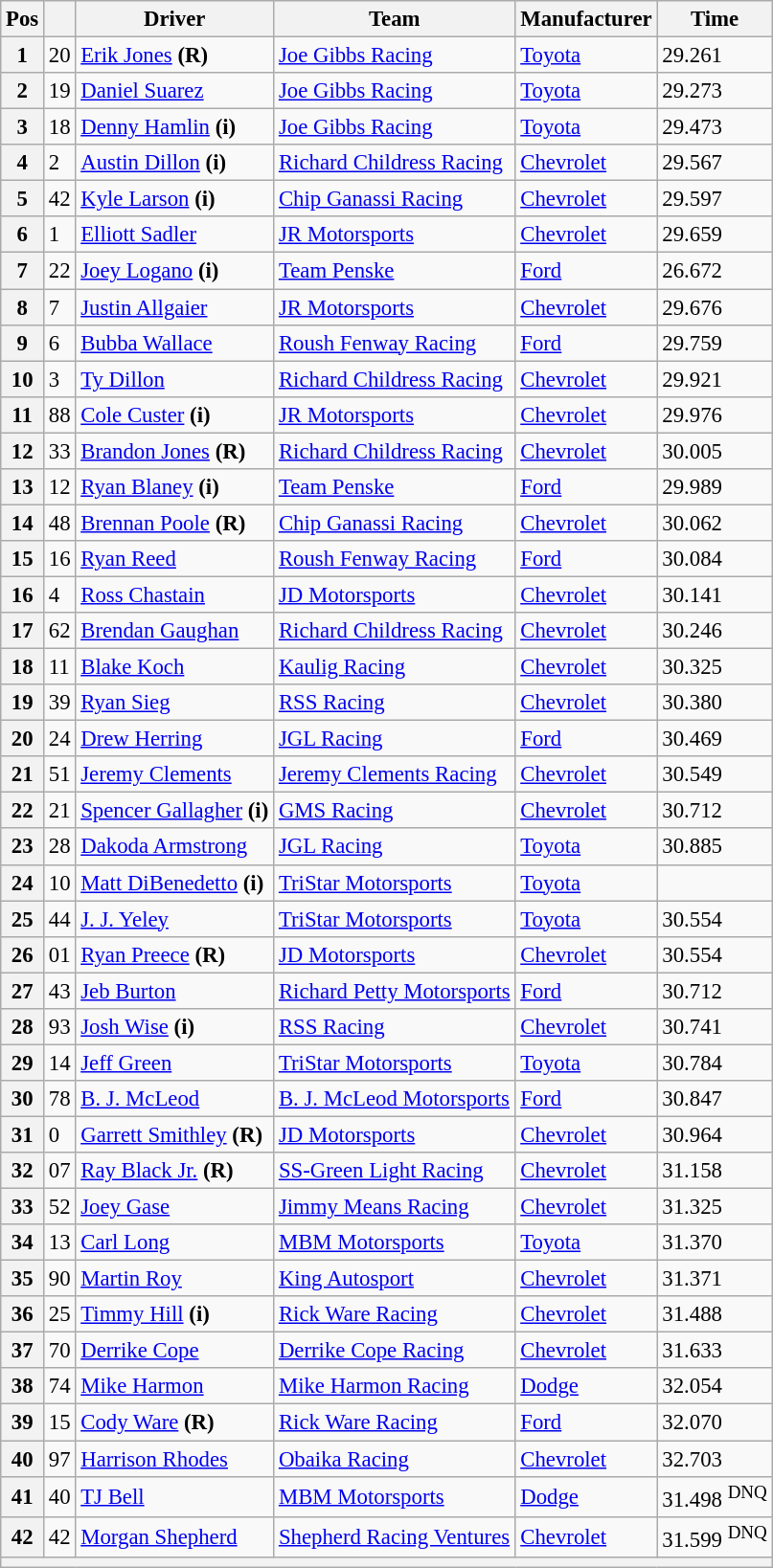<table class="wikitable" style="font-size:95%">
<tr>
<th>Pos</th>
<th></th>
<th>Driver</th>
<th>Team</th>
<th>Manufacturer</th>
<th>Time</th>
</tr>
<tr>
<th>1</th>
<td>20</td>
<td><a href='#'>Erik Jones</a> <strong>(R)</strong></td>
<td><a href='#'>Joe Gibbs Racing</a></td>
<td><a href='#'>Toyota</a></td>
<td>29.261</td>
</tr>
<tr>
<th>2</th>
<td>19</td>
<td><a href='#'>Daniel Suarez</a></td>
<td><a href='#'>Joe Gibbs Racing</a></td>
<td><a href='#'>Toyota</a></td>
<td>29.273</td>
</tr>
<tr>
<th>3</th>
<td>18</td>
<td><a href='#'>Denny Hamlin</a> <strong>(i)</strong></td>
<td><a href='#'>Joe Gibbs Racing</a></td>
<td><a href='#'>Toyota</a></td>
<td>29.473</td>
</tr>
<tr>
<th>4</th>
<td>2</td>
<td><a href='#'>Austin Dillon</a> <strong>(i)</strong></td>
<td><a href='#'>Richard Childress Racing</a></td>
<td><a href='#'>Chevrolet</a></td>
<td>29.567</td>
</tr>
<tr>
<th>5</th>
<td>42</td>
<td><a href='#'>Kyle Larson</a> <strong>(i)</strong></td>
<td><a href='#'>Chip Ganassi Racing</a></td>
<td><a href='#'>Chevrolet</a></td>
<td>29.597</td>
</tr>
<tr>
<th>6</th>
<td>1</td>
<td><a href='#'>Elliott Sadler</a></td>
<td><a href='#'>JR Motorsports</a></td>
<td><a href='#'>Chevrolet</a></td>
<td>29.659</td>
</tr>
<tr>
<th>7</th>
<td>22</td>
<td><a href='#'>Joey Logano</a> <strong>(i)</strong></td>
<td><a href='#'>Team Penske</a></td>
<td><a href='#'>Ford</a></td>
<td>26.672</td>
</tr>
<tr>
<th>8</th>
<td>7</td>
<td><a href='#'>Justin Allgaier</a></td>
<td><a href='#'>JR Motorsports</a></td>
<td><a href='#'>Chevrolet</a></td>
<td>29.676</td>
</tr>
<tr>
<th>9</th>
<td>6</td>
<td><a href='#'>Bubba Wallace</a></td>
<td><a href='#'>Roush Fenway Racing</a></td>
<td><a href='#'>Ford</a></td>
<td>29.759</td>
</tr>
<tr>
<th>10</th>
<td>3</td>
<td><a href='#'>Ty Dillon</a></td>
<td><a href='#'>Richard Childress Racing</a></td>
<td><a href='#'>Chevrolet</a></td>
<td>29.921</td>
</tr>
<tr>
<th>11</th>
<td>88</td>
<td><a href='#'>Cole Custer</a> <strong>(i)</strong></td>
<td><a href='#'>JR Motorsports</a></td>
<td><a href='#'>Chevrolet</a></td>
<td>29.976</td>
</tr>
<tr>
<th>12</th>
<td>33</td>
<td><a href='#'>Brandon Jones</a> <strong>(R)</strong></td>
<td><a href='#'>Richard Childress Racing</a></td>
<td><a href='#'>Chevrolet</a></td>
<td>30.005</td>
</tr>
<tr>
<th>13</th>
<td>12</td>
<td><a href='#'>Ryan Blaney</a> <strong>(i)</strong></td>
<td><a href='#'>Team Penske</a></td>
<td><a href='#'>Ford</a></td>
<td>29.989</td>
</tr>
<tr>
<th>14</th>
<td>48</td>
<td><a href='#'>Brennan Poole</a> <strong>(R)</strong></td>
<td><a href='#'>Chip Ganassi Racing</a></td>
<td><a href='#'>Chevrolet</a></td>
<td>30.062</td>
</tr>
<tr>
<th>15</th>
<td>16</td>
<td><a href='#'>Ryan Reed</a></td>
<td><a href='#'>Roush Fenway Racing</a></td>
<td><a href='#'>Ford</a></td>
<td>30.084</td>
</tr>
<tr>
<th>16</th>
<td>4</td>
<td><a href='#'>Ross Chastain</a></td>
<td><a href='#'>JD Motorsports</a></td>
<td><a href='#'>Chevrolet</a></td>
<td>30.141</td>
</tr>
<tr>
<th>17</th>
<td>62</td>
<td><a href='#'>Brendan Gaughan</a></td>
<td><a href='#'>Richard Childress Racing</a></td>
<td><a href='#'>Chevrolet</a></td>
<td>30.246</td>
</tr>
<tr>
<th>18</th>
<td>11</td>
<td><a href='#'>Blake Koch</a></td>
<td><a href='#'>Kaulig Racing</a></td>
<td><a href='#'>Chevrolet</a></td>
<td>30.325</td>
</tr>
<tr>
<th>19</th>
<td>39</td>
<td><a href='#'>Ryan Sieg</a></td>
<td><a href='#'>RSS Racing</a></td>
<td><a href='#'>Chevrolet</a></td>
<td>30.380</td>
</tr>
<tr>
<th>20</th>
<td>24</td>
<td><a href='#'>Drew Herring</a></td>
<td><a href='#'>JGL Racing</a></td>
<td><a href='#'>Ford</a></td>
<td>30.469</td>
</tr>
<tr>
<th>21</th>
<td>51</td>
<td><a href='#'>Jeremy Clements</a></td>
<td><a href='#'>Jeremy Clements Racing</a></td>
<td><a href='#'>Chevrolet</a></td>
<td>30.549</td>
</tr>
<tr>
<th>22</th>
<td>21</td>
<td><a href='#'>Spencer Gallagher</a> <strong>(i)</strong></td>
<td><a href='#'>GMS Racing</a></td>
<td><a href='#'>Chevrolet</a></td>
<td>30.712</td>
</tr>
<tr>
<th>23</th>
<td>28</td>
<td><a href='#'>Dakoda Armstrong</a></td>
<td><a href='#'>JGL Racing</a></td>
<td><a href='#'>Toyota</a></td>
<td>30.885</td>
</tr>
<tr>
<th>24</th>
<td>10</td>
<td><a href='#'>Matt DiBenedetto</a> <strong>(i)</strong></td>
<td><a href='#'>TriStar Motorsports</a></td>
<td><a href='#'>Toyota</a></td>
<td></td>
</tr>
<tr>
<th>25</th>
<td>44</td>
<td><a href='#'>J. J. Yeley</a></td>
<td><a href='#'>TriStar Motorsports</a></td>
<td><a href='#'>Toyota</a></td>
<td>30.554</td>
</tr>
<tr>
<th>26</th>
<td>01</td>
<td><a href='#'>Ryan Preece</a> <strong>(R)</strong></td>
<td><a href='#'>JD Motorsports</a></td>
<td><a href='#'>Chevrolet</a></td>
<td>30.554</td>
</tr>
<tr>
<th>27</th>
<td>43</td>
<td><a href='#'>Jeb Burton</a></td>
<td><a href='#'>Richard Petty Motorsports</a></td>
<td><a href='#'>Ford</a></td>
<td>30.712</td>
</tr>
<tr>
<th>28</th>
<td>93</td>
<td><a href='#'>Josh Wise</a> <strong>(i)</strong></td>
<td><a href='#'>RSS Racing</a></td>
<td><a href='#'>Chevrolet</a></td>
<td>30.741</td>
</tr>
<tr>
<th>29</th>
<td>14</td>
<td><a href='#'>Jeff Green</a></td>
<td><a href='#'>TriStar Motorsports</a></td>
<td><a href='#'>Toyota</a></td>
<td>30.784</td>
</tr>
<tr>
<th>30</th>
<td>78</td>
<td><a href='#'>B. J. McLeod</a></td>
<td><a href='#'>B. J. McLeod Motorsports</a></td>
<td><a href='#'>Ford</a></td>
<td>30.847</td>
</tr>
<tr>
<th>31</th>
<td>0</td>
<td><a href='#'>Garrett Smithley</a> <strong>(R)</strong></td>
<td><a href='#'>JD Motorsports</a></td>
<td><a href='#'>Chevrolet</a></td>
<td>30.964</td>
</tr>
<tr>
<th>32</th>
<td>07</td>
<td><a href='#'>Ray Black Jr.</a> <strong>(R)</strong></td>
<td><a href='#'>SS-Green Light Racing</a></td>
<td><a href='#'>Chevrolet</a></td>
<td>31.158</td>
</tr>
<tr>
<th>33</th>
<td>52</td>
<td><a href='#'>Joey Gase</a></td>
<td><a href='#'>Jimmy Means Racing</a></td>
<td><a href='#'>Chevrolet</a></td>
<td>31.325</td>
</tr>
<tr>
<th>34</th>
<td>13</td>
<td><a href='#'>Carl Long</a></td>
<td><a href='#'>MBM Motorsports</a></td>
<td><a href='#'>Toyota</a></td>
<td>31.370</td>
</tr>
<tr>
<th>35</th>
<td>90</td>
<td><a href='#'>Martin Roy</a></td>
<td><a href='#'>King Autosport</a></td>
<td><a href='#'>Chevrolet</a></td>
<td>31.371</td>
</tr>
<tr>
<th>36</th>
<td>25</td>
<td><a href='#'>Timmy Hill</a> <strong>(i)</strong></td>
<td><a href='#'>Rick Ware Racing</a></td>
<td><a href='#'>Chevrolet</a></td>
<td>31.488</td>
</tr>
<tr>
<th>37</th>
<td>70</td>
<td><a href='#'>Derrike Cope</a></td>
<td><a href='#'>Derrike Cope Racing</a></td>
<td><a href='#'>Chevrolet</a></td>
<td>31.633</td>
</tr>
<tr>
<th>38</th>
<td>74</td>
<td><a href='#'>Mike Harmon</a></td>
<td><a href='#'>Mike Harmon Racing</a></td>
<td><a href='#'>Dodge</a></td>
<td>32.054</td>
</tr>
<tr>
<th>39</th>
<td>15</td>
<td><a href='#'>Cody Ware</a> <strong>(R)</strong></td>
<td><a href='#'>Rick Ware Racing</a></td>
<td><a href='#'>Ford</a></td>
<td>32.070</td>
</tr>
<tr>
<th>40</th>
<td>97</td>
<td><a href='#'>Harrison Rhodes</a></td>
<td><a href='#'>Obaika Racing</a></td>
<td><a href='#'>Chevrolet</a></td>
<td>32.703</td>
</tr>
<tr>
<th>41</th>
<td>40</td>
<td><a href='#'>TJ Bell</a></td>
<td><a href='#'>MBM Motorsports</a></td>
<td><a href='#'>Dodge</a></td>
<td>31.498 <sup>DNQ</sup></td>
</tr>
<tr>
<th>42</th>
<td>42</td>
<td><a href='#'>Morgan Shepherd</a></td>
<td><a href='#'>Shepherd Racing Ventures</a></td>
<td><a href='#'>Chevrolet</a></td>
<td>31.599 <sup>DNQ</sup></td>
</tr>
<tr>
<th colspan="6"></th>
</tr>
</table>
